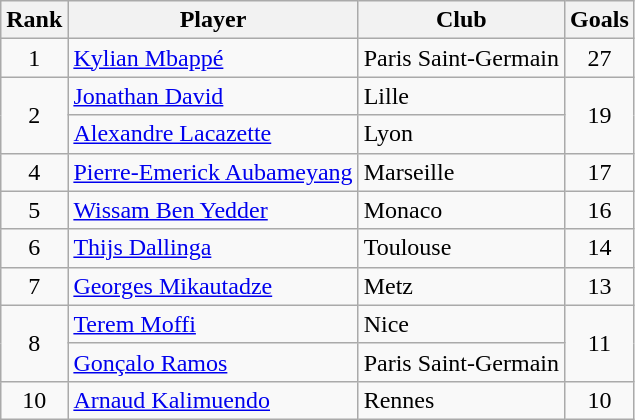<table class="wikitable" style="text-align:center">
<tr>
<th>Rank</th>
<th>Player</th>
<th>Club</th>
<th>Goals</th>
</tr>
<tr>
<td>1</td>
<td align="left"> <a href='#'>Kylian Mbappé</a></td>
<td align="left">Paris Saint-Germain</td>
<td>27</td>
</tr>
<tr>
<td rowspan="2">2</td>
<td align="left"> <a href='#'>Jonathan David</a></td>
<td align="left">Lille</td>
<td rowspan="2">19</td>
</tr>
<tr>
<td align="left"> <a href='#'>Alexandre Lacazette</a></td>
<td align="left">Lyon</td>
</tr>
<tr>
<td>4</td>
<td align="left"> <a href='#'>Pierre-Emerick Aubameyang</a></td>
<td align="left">Marseille</td>
<td>17</td>
</tr>
<tr>
<td>5</td>
<td align="left"> <a href='#'>Wissam Ben Yedder</a></td>
<td align="left">Monaco</td>
<td>16</td>
</tr>
<tr>
<td>6</td>
<td align="left"> <a href='#'>Thijs Dallinga</a></td>
<td align="left">Toulouse</td>
<td>14</td>
</tr>
<tr>
<td>7</td>
<td align="left"> <a href='#'>Georges Mikautadze</a></td>
<td align="left">Metz</td>
<td>13</td>
</tr>
<tr>
<td rowspan="2">8</td>
<td align="left"> <a href='#'>Terem Moffi</a></td>
<td align="left">Nice</td>
<td rowspan="2">11</td>
</tr>
<tr>
<td align="left"> <a href='#'>Gonçalo Ramos</a></td>
<td align="left">Paris Saint-Germain</td>
</tr>
<tr>
<td>10</td>
<td align="left"> <a href='#'>Arnaud Kalimuendo</a></td>
<td align="left">Rennes</td>
<td>10</td>
</tr>
</table>
